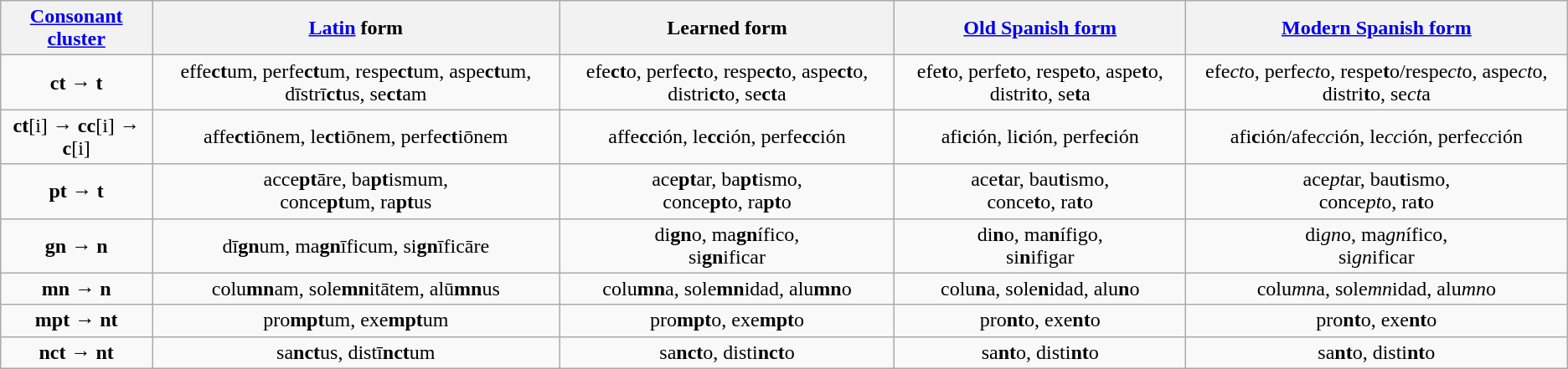<table class="wikitable" style="text-align: center;">
<tr>
<th><a href='#'>Consonant cluster</a></th>
<th><a href='#'>Latin</a> form</th>
<th>Learned form</th>
<th><a href='#'>Old Spanish form</a></th>
<th><a href='#'>Modern Spanish form</a></th>
</tr>
<tr>
<td><strong>ct</strong> → <strong>t</strong></td>
<td>effe<strong>ct</strong>um, perfe<strong>ct</strong>um, respe<strong>ct</strong>um, aspe<strong>ct</strong>um, dīstrī<strong>ct</strong>us, se<strong>ct</strong>am</td>
<td>efe<strong>ct</strong>o, perfe<strong>ct</strong>o, respe<strong>ct</strong>o, aspe<strong>ct</strong>o, distri<strong>ct</strong>o, se<strong>ct</strong>a</td>
<td>efe<strong>t</strong>o, perfe<strong>t</strong>o, respe<strong>t</strong>o, aspe<strong>t</strong>o, distri<strong>t</strong>o, se<strong>t</strong>a</td>
<td>efe<em>ct</em>o, perfe<em>ct</em>o, respe<strong>t</strong>o/respe<em>ct</em>o, aspe<em>ct</em>o, distri<strong>t</strong>o, se<em>ct</em>a</td>
</tr>
<tr>
<td><strong>ct</strong>[i] → <strong>cc</strong>[i]    → <strong>c</strong>[i]</td>
<td>affe<strong>ct</strong>iōnem, le<strong>ct</strong>iōnem, perfe<strong>ct</strong>iōnem</td>
<td>affe<strong>cc</strong>ión, le<strong>cc</strong>ión, perfe<strong>cc</strong>ión</td>
<td>afi<strong>c</strong>ión, li<strong>c</strong>ión, perfe<strong>c</strong>ión</td>
<td>afi<strong>c</strong>ión/afe<em>cc</em>ión, le<em>cc</em>ión, perfe<em>cc</em>ión</td>
</tr>
<tr>
<td><strong>pt</strong> → <strong>t</strong></td>
<td>acce<strong>pt</strong>āre, ba<strong>pt</strong>ismum, <br>conce<strong>pt</strong>um, ra<strong>pt</strong>us</td>
<td>ace<strong>pt</strong>ar, ba<strong>pt</strong>ismo, <br>conce<strong>pt</strong>o, ra<strong>pt</strong>o</td>
<td>ace<strong>t</strong>ar, bau<strong>t</strong>ismo, <br>conce<strong>t</strong>o, ra<strong>t</strong>o</td>
<td>ace<em>pt</em>ar, bau<strong>t</strong>ismo, <br>conce<em>pt</em>o, ra<strong>t</strong>o</td>
</tr>
<tr>
<td><strong>gn</strong> → <strong>n</strong></td>
<td>dī<strong>gn</strong>um, ma<strong>gn</strong>īficum, si<strong>gn</strong>īficāre</td>
<td>di<strong>gn</strong>o, ma<strong>gn</strong>ífico, <br>si<strong>gn</strong>ificar</td>
<td>di<strong>n</strong>o, ma<strong>n</strong>ífigo, <br>si<strong>n</strong>ifigar</td>
<td>di<em>gn</em>o, ma<em>gn</em>ífico, <br>si<em>gn</em>ificar</td>
</tr>
<tr>
<td><strong>mn</strong> → <strong>n</strong></td>
<td>colu<strong>mn</strong>am, sole<strong>mn</strong>itātem, alū<strong>mn</strong>us</td>
<td>colu<strong>mn</strong>a, sole<strong>mn</strong>idad, alu<strong>mn</strong>o</td>
<td>colu<strong>n</strong>a, sole<strong>n</strong>idad, alu<strong>n</strong>o</td>
<td>colu<em>mn</em>a, sole<em>mn</em>idad, alu<em>mn</em>o</td>
</tr>
<tr>
<td><strong>mpt</strong> → <strong>nt</strong></td>
<td>pro<strong>mpt</strong>um, exe<strong>mpt</strong>um</td>
<td>pro<strong>mpt</strong>o, exe<strong>mpt</strong>o</td>
<td>pro<strong>nt</strong>o, exe<strong>nt</strong>o</td>
<td>pro<strong>nt</strong>o, exe<strong>nt</strong>o</td>
</tr>
<tr>
<td><strong>nct</strong> → <strong>nt</strong></td>
<td>sa<strong>nct</strong>us, distī<strong>nct</strong>um</td>
<td>sa<strong>nct</strong>o, disti<strong>nct</strong>o</td>
<td>sa<strong>nt</strong>o, disti<strong>nt</strong>o</td>
<td>sa<strong>nt</strong>o, disti<strong>nt</strong>o</td>
</tr>
</table>
